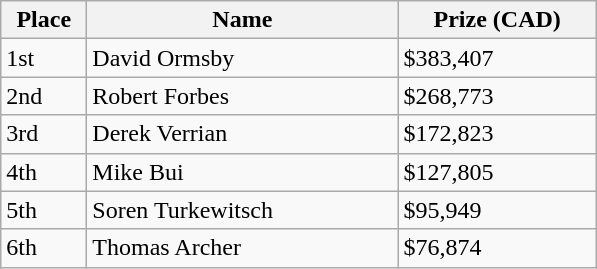<table class="wikitable">
<tr>
<th style="width:50px;">Place</th>
<th style="width:200px;">Name</th>
<th style="width:125px;">Prize (CAD)</th>
</tr>
<tr>
<td>1st</td>
<td> David Ormsby</td>
<td>$383,407</td>
</tr>
<tr>
<td>2nd</td>
<td> Robert Forbes</td>
<td>$268,773</td>
</tr>
<tr>
<td>3rd</td>
<td> Derek Verrian</td>
<td>$172,823</td>
</tr>
<tr>
<td>4th</td>
<td> Mike Bui</td>
<td>$127,805</td>
</tr>
<tr>
<td>5th</td>
<td>  Soren Turkewitsch</td>
<td>$95,949</td>
</tr>
<tr>
<td>6th</td>
<td> Thomas Archer</td>
<td>$76,874</td>
</tr>
</table>
